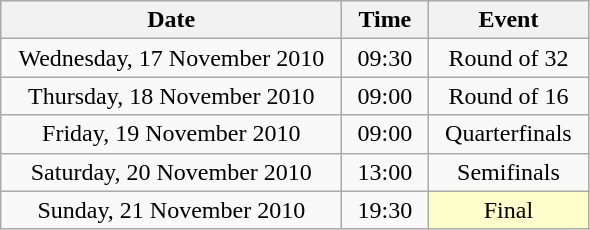<table class = "wikitable" style="text-align:center;">
<tr>
<th width=220>Date</th>
<th width=50>Time</th>
<th width=100>Event</th>
</tr>
<tr>
<td>Wednesday, 17 November 2010</td>
<td>09:30</td>
<td>Round of 32</td>
</tr>
<tr>
<td>Thursday, 18 November 2010</td>
<td>09:00</td>
<td>Round of 16</td>
</tr>
<tr>
<td>Friday, 19 November 2010</td>
<td>09:00</td>
<td>Quarterfinals</td>
</tr>
<tr>
<td>Saturday, 20 November 2010</td>
<td>13:00</td>
<td>Semifinals</td>
</tr>
<tr>
<td>Sunday, 21 November 2010</td>
<td>19:30</td>
<td bgcolor=ffffcc>Final</td>
</tr>
</table>
